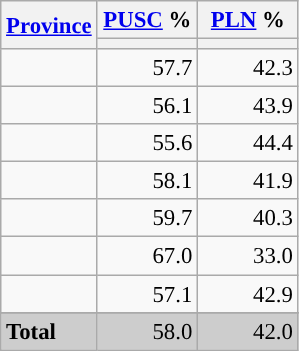<table class="wikitable sortable" style="text-align:right; font-size:95%">
<tr>
<th rowspan="2"><a href='#'>Province</a></th>
<th width="60px"><a href='#'>PUSC</a> %</th>
<th width="60px"><a href='#'>PLN</a> %</th>
</tr>
<tr>
<th style="background:"></th>
<th style="background:"></th>
</tr>
<tr>
<td align="left"></td>
<td style="background:">57.7</td>
<td>42.3</td>
</tr>
<tr>
<td align="left"></td>
<td style="background:">56.1</td>
<td>43.9</td>
</tr>
<tr>
<td align="left"></td>
<td style="background:">55.6</td>
<td>44.4</td>
</tr>
<tr>
<td align="left"></td>
<td style="background:">58.1</td>
<td>41.9</td>
</tr>
<tr>
<td align="left"></td>
<td style="background:">59.7</td>
<td>40.3</td>
</tr>
<tr>
<td align="left"></td>
<td style="background:">67.0</td>
<td>33.0</td>
</tr>
<tr>
<td align="left"></td>
<td style="background:">57.1</td>
<td>42.9</td>
</tr>
<tr>
</tr>
<tr style="background:#CDCDCD;">
<td align="left"><strong>Total</strong></td>
<td style="background:">58.0</td>
<td>42.0</td>
</tr>
</table>
